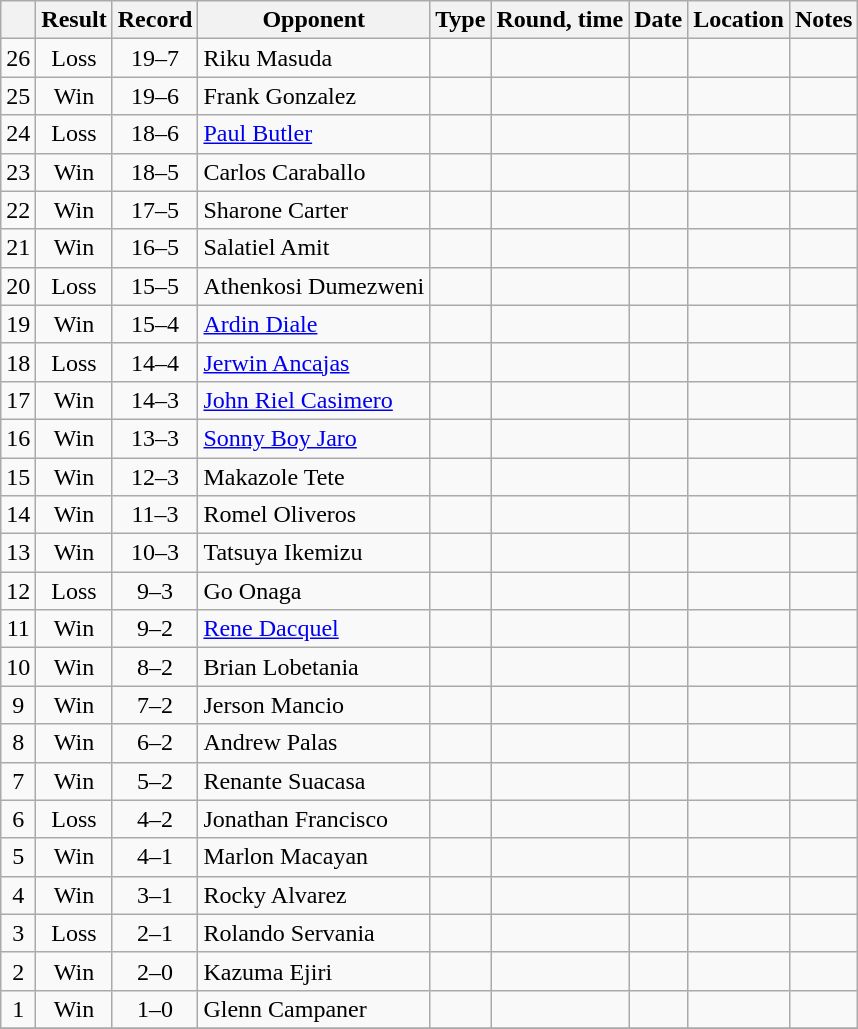<table class="wikitable" style="text-align:center">
<tr>
<th></th>
<th>Result</th>
<th>Record</th>
<th>Opponent</th>
<th>Type</th>
<th>Round, time</th>
<th>Date</th>
<th>Location</th>
<th>Notes</th>
</tr>
<tr>
<td>26</td>
<td>Loss</td>
<td>19–7</td>
<td style="text-align:left;">Riku Masuda</td>
<td></td>
<td></td>
<td></td>
<td align=left></td>
<td align=left></td>
</tr>
<tr>
<td>25</td>
<td>Win</td>
<td>19–6</td>
<td style="text-align:left;">Frank Gonzalez</td>
<td></td>
<td></td>
<td></td>
<td align=left></td>
<td align=left></td>
</tr>
<tr>
<td>24</td>
<td>Loss</td>
<td>18–6</td>
<td align=left><a href='#'>Paul Butler</a></td>
<td></td>
<td></td>
<td></td>
<td align=left></td>
<td align=left></td>
</tr>
<tr>
<td>23</td>
<td>Win</td>
<td>18–5</td>
<td align=left>Carlos Caraballo</td>
<td></td>
<td></td>
<td></td>
<td align=left></td>
<td align=left></td>
</tr>
<tr>
<td>22</td>
<td>Win</td>
<td>17–5</td>
<td align=left>Sharone Carter</td>
<td></td>
<td></td>
<td></td>
<td align=left></td>
<td align=left></td>
</tr>
<tr>
<td>21</td>
<td>Win</td>
<td>16–5</td>
<td align=left>Salatiel Amit</td>
<td></td>
<td></td>
<td></td>
<td align=left></td>
<td align=left></td>
</tr>
<tr>
<td>20</td>
<td>Loss</td>
<td>15–5</td>
<td align=left>Athenkosi Dumezweni</td>
<td></td>
<td></td>
<td></td>
<td align=left></td>
<td align=left></td>
</tr>
<tr>
<td>19</td>
<td>Win</td>
<td>15–4</td>
<td align=left><a href='#'>Ardin Diale</a></td>
<td></td>
<td></td>
<td></td>
<td align=left></td>
<td align=left></td>
</tr>
<tr>
<td>18</td>
<td>Loss</td>
<td>14–4</td>
<td align=left><a href='#'>Jerwin Ancajas</a></td>
<td></td>
<td></td>
<td></td>
<td align=left></td>
<td align=left></td>
</tr>
<tr>
<td>17</td>
<td>Win</td>
<td>14–3</td>
<td align=left><a href='#'>John Riel Casimero</a></td>
<td></td>
<td></td>
<td></td>
<td align=left></td>
<td align=left></td>
</tr>
<tr>
<td>16</td>
<td>Win</td>
<td>13–3</td>
<td align=left><a href='#'>Sonny Boy Jaro</a></td>
<td></td>
<td></td>
<td></td>
<td align=left></td>
<td align=left></td>
</tr>
<tr>
<td>15</td>
<td>Win</td>
<td>12–3</td>
<td align=left>Makazole Tete</td>
<td></td>
<td></td>
<td></td>
<td align=left></td>
<td align=left></td>
</tr>
<tr>
<td>14</td>
<td>Win</td>
<td>11–3</td>
<td align=left>Romel Oliveros</td>
<td></td>
<td></td>
<td></td>
<td align=left></td>
<td align=left></td>
</tr>
<tr>
<td>13</td>
<td>Win</td>
<td>10–3</td>
<td align=left>Tatsuya Ikemizu</td>
<td></td>
<td></td>
<td></td>
<td align=left></td>
<td align=left></td>
</tr>
<tr>
<td>12</td>
<td>Loss</td>
<td>9–3</td>
<td align=left>Go Onaga</td>
<td></td>
<td></td>
<td></td>
<td align=left></td>
<td align=left></td>
</tr>
<tr>
<td>11</td>
<td>Win</td>
<td>9–2</td>
<td align=left><a href='#'>Rene Dacquel</a></td>
<td></td>
<td></td>
<td></td>
<td align=left></td>
<td align=left></td>
</tr>
<tr>
<td>10</td>
<td>Win</td>
<td>8–2</td>
<td align=left>Brian Lobetania</td>
<td></td>
<td></td>
<td></td>
<td align=left></td>
<td align=left></td>
</tr>
<tr>
<td>9</td>
<td>Win</td>
<td>7–2</td>
<td align=left>Jerson Mancio</td>
<td></td>
<td></td>
<td></td>
<td align=left></td>
<td align=left></td>
</tr>
<tr>
<td>8</td>
<td>Win</td>
<td>6–2</td>
<td align=left>Andrew Palas</td>
<td></td>
<td></td>
<td></td>
<td align=left></td>
<td align=left></td>
</tr>
<tr>
<td>7</td>
<td>Win</td>
<td>5–2</td>
<td align=left>Renante Suacasa</td>
<td></td>
<td></td>
<td></td>
<td align=left></td>
<td align=left></td>
</tr>
<tr>
<td>6</td>
<td>Loss</td>
<td>4–2</td>
<td align=left>Jonathan Francisco</td>
<td></td>
<td></td>
<td></td>
<td align=left></td>
<td align=left></td>
</tr>
<tr>
<td>5</td>
<td>Win</td>
<td>4–1</td>
<td align=left>Marlon Macayan</td>
<td></td>
<td></td>
<td></td>
<td align=left></td>
<td align=left></td>
</tr>
<tr>
<td>4</td>
<td>Win</td>
<td>3–1</td>
<td align=left>Rocky Alvarez</td>
<td></td>
<td></td>
<td></td>
<td align=left></td>
<td align=left></td>
</tr>
<tr>
<td>3</td>
<td>Loss</td>
<td>2–1</td>
<td align=left>Rolando Servania</td>
<td></td>
<td></td>
<td></td>
<td align=left></td>
<td align=left></td>
</tr>
<tr>
<td>2</td>
<td>Win</td>
<td>2–0</td>
<td align=left>Kazuma Ejiri</td>
<td></td>
<td></td>
<td></td>
<td align=left></td>
<td align=left></td>
</tr>
<tr>
<td>1</td>
<td>Win</td>
<td>1–0</td>
<td align=left>Glenn Campaner</td>
<td></td>
<td></td>
<td></td>
<td align=left></td>
<td align=left></td>
</tr>
<tr>
</tr>
</table>
